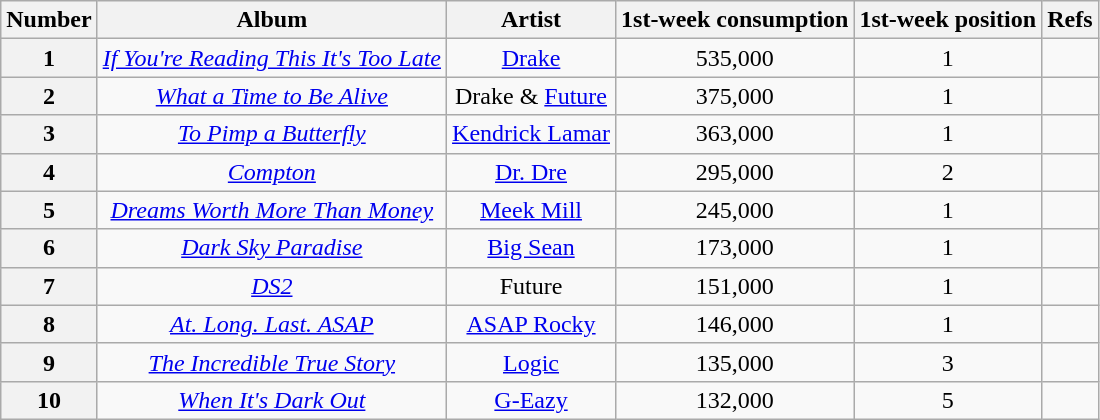<table class="wikitable sortable" style="text-align:center;">
<tr>
<th scope="col">Number</th>
<th scope="col">Album</th>
<th scope="col">Artist</th>
<th scope="col">1st-week consumption</th>
<th scope="col">1st-week position</th>
<th scope="col">Refs</th>
</tr>
<tr>
<th scope="row">1</th>
<td><em><a href='#'>If You're Reading This It's Too Late</a></em></td>
<td><a href='#'>Drake</a></td>
<td>535,000</td>
<td>1</td>
<td></td>
</tr>
<tr>
<th scope="row">2</th>
<td><em><a href='#'>What a Time to Be Alive</a></em></td>
<td>Drake & <a href='#'>Future</a></td>
<td>375,000</td>
<td>1</td>
<td></td>
</tr>
<tr>
<th scope="row">3</th>
<td><em><a href='#'>To Pimp a Butterfly</a></em></td>
<td><a href='#'>Kendrick Lamar</a></td>
<td>363,000</td>
<td>1</td>
<td></td>
</tr>
<tr>
<th scope="row">4</th>
<td><em><a href='#'>Compton</a></em></td>
<td><a href='#'>Dr. Dre</a></td>
<td>295,000</td>
<td>2</td>
<td></td>
</tr>
<tr>
<th scope="row">5</th>
<td><em><a href='#'>Dreams Worth More Than Money</a></em></td>
<td><a href='#'>Meek Mill</a></td>
<td>245,000</td>
<td>1</td>
<td></td>
</tr>
<tr>
<th scope-"row">6</th>
<td><em><a href='#'>Dark Sky Paradise</a></em></td>
<td><a href='#'>Big Sean</a></td>
<td>173,000</td>
<td>1</td>
<td></td>
</tr>
<tr>
<th scope-"row">7</th>
<td><em><a href='#'>DS2</a></em></td>
<td>Future</td>
<td>151,000</td>
<td>1</td>
<td></td>
</tr>
<tr>
<th scope="row">8</th>
<td><em><a href='#'>At. Long. Last. ASAP</a></em></td>
<td><a href='#'>ASAP Rocky</a></td>
<td>146,000</td>
<td>1</td>
<td></td>
</tr>
<tr>
<th scope="row">9</th>
<td><em><a href='#'>The Incredible True Story</a></em></td>
<td><a href='#'>Logic</a></td>
<td>135,000</td>
<td>3</td>
<td></td>
</tr>
<tr>
<th scope-"row">10</th>
<td><em><a href='#'>When It's Dark Out</a></em></td>
<td><a href='#'>G-Eazy</a></td>
<td>132,000</td>
<td>5</td>
<td></td>
</tr>
</table>
